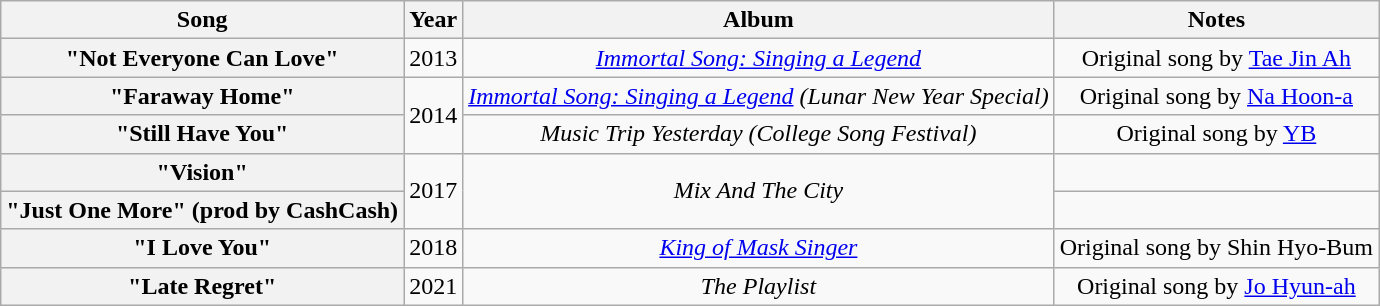<table class="wikitable plainrowheaders" style="text-align:center">
<tr>
<th>Song</th>
<th scope="col">Year</th>
<th>Album</th>
<th scope="col">Notes</th>
</tr>
<tr>
<th scope="row">"Not Everyone Can Love" <br></th>
<td>2013</td>
<td><a href='#'><em>Immortal Song: Singing a Legend</em></a></td>
<td>Original song by <a href='#'>Tae Jin Ah</a></td>
</tr>
<tr>
<th scope="row">"Faraway Home" <br> </th>
<td rowspan="2">2014</td>
<td><em><a href='#'>Immortal Song: Singing a Legend</a> (Lunar New Year Special)</em></td>
<td>Original song by <a href='#'>Na Hoon-a</a></td>
</tr>
<tr>
<th scope="row">"Still Have You" <br> </th>
<td><em>Music Trip Yesterday (College Song Festival)</em></td>
<td>Original song by <a href='#'>YB</a></td>
</tr>
<tr>
<th scope="row">"Vision"</th>
<td rowspan="2">2017</td>
<td rowspan="2"><em>Mix And The City</em></td>
<td></td>
</tr>
<tr>
<th scope="row">"Just One More" (prod by CashCash)<br></th>
<td></td>
</tr>
<tr>
<th scope="row">"I Love You" <br></th>
<td>2018</td>
<td><a href='#'><em>King of Mask Singer</em></a></td>
<td>Original song by Shin Hyo-Bum</td>
</tr>
<tr>
<th scope="row">"Late Regret" <br></th>
<td>2021</td>
<td><em>The Playlist</em></td>
<td>Original song by <a href='#'>Jo Hyun-ah</a></td>
</tr>
</table>
